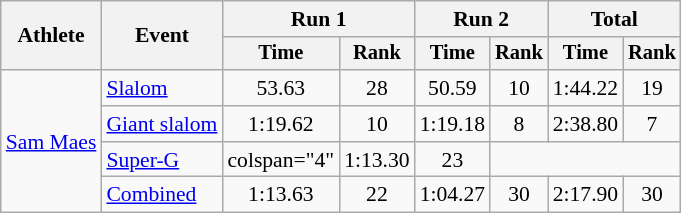<table class="wikitable" style="font-size:90%">
<tr>
<th rowspan=2>Athlete</th>
<th rowspan=2>Event</th>
<th colspan=2>Run 1</th>
<th colspan=2>Run 2</th>
<th colspan=2>Total</th>
</tr>
<tr style="font-size:95%">
<th>Time</th>
<th>Rank</th>
<th>Time</th>
<th>Rank</th>
<th>Time</th>
<th>Rank</th>
</tr>
<tr align=center>
<td align="left" rowspan="4"><a href='#'>Sam Maes</a></td>
<td align="left"><a href='#'>Slalom</a></td>
<td>53.63</td>
<td>28</td>
<td>50.59</td>
<td>10</td>
<td>1:44.22</td>
<td>19</td>
</tr>
<tr align=center>
<td align="left"><a href='#'>Giant slalom</a></td>
<td>1:19.62</td>
<td>10</td>
<td>1:19.18</td>
<td>8</td>
<td>2:38.80</td>
<td>7</td>
</tr>
<tr align=center>
<td align="left"><a href='#'>Super-G</a></td>
<td>colspan="4" </td>
<td>1:13.30</td>
<td>23</td>
</tr>
<tr align=center>
<td align="left"><a href='#'>Combined</a></td>
<td>1:13.63</td>
<td>22</td>
<td>1:04.27</td>
<td>30</td>
<td>2:17.90</td>
<td>30</td>
</tr>
</table>
